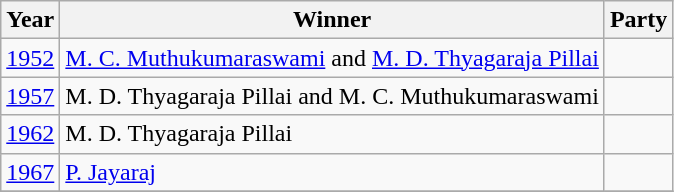<table class="wikitable sortable">
<tr>
<th>Year</th>
<th>Winner</th>
<th colspan="2">Party</th>
</tr>
<tr>
<td><a href='#'>1952</a></td>
<td><a href='#'>M. C. Muthukumaraswami</a> and <a href='#'>M. D. Thyagaraja Pillai</a></td>
<td></td>
</tr>
<tr>
<td><a href='#'>1957</a></td>
<td>M. D. Thyagaraja Pillai and M. C. Muthukumaraswami</td>
<td></td>
</tr>
<tr>
<td><a href='#'>1962</a></td>
<td>M. D. Thyagaraja Pillai</td>
<td></td>
</tr>
<tr>
<td><a href='#'>1967</a></td>
<td><a href='#'>P. Jayaraj</a></td>
<td></td>
</tr>
<tr>
</tr>
</table>
